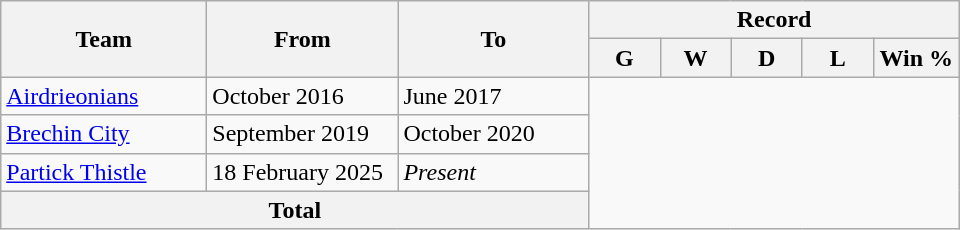<table class="wikitable" style="text-align: center">
<tr>
<th rowspan="2!" style="width:130px;">Team</th>
<th rowspan="2!" style="width:120px;">From</th>
<th rowspan="2!" style="width:120px;">To</th>
<th colspan=5>Record</th>
</tr>
<tr>
<th width=40>G</th>
<th width=40>W</th>
<th width=40>D</th>
<th width=40>L</th>
<th width=50>Win %</th>
</tr>
<tr>
<td align=left><a href='#'>Airdrieonians</a></td>
<td align=left>October 2016</td>
<td align=left>June 2017<br></td>
</tr>
<tr>
<td align=left><a href='#'>Brechin City</a></td>
<td align=left>September 2019</td>
<td align=left>October 2020<br></td>
</tr>
<tr>
<td align=left><a href='#'>Partick Thistle</a></td>
<td align=left>18 February 2025</td>
<td align=left><em>Present</em><br></td>
</tr>
<tr>
<th colspan=3>Total<br></th>
</tr>
</table>
